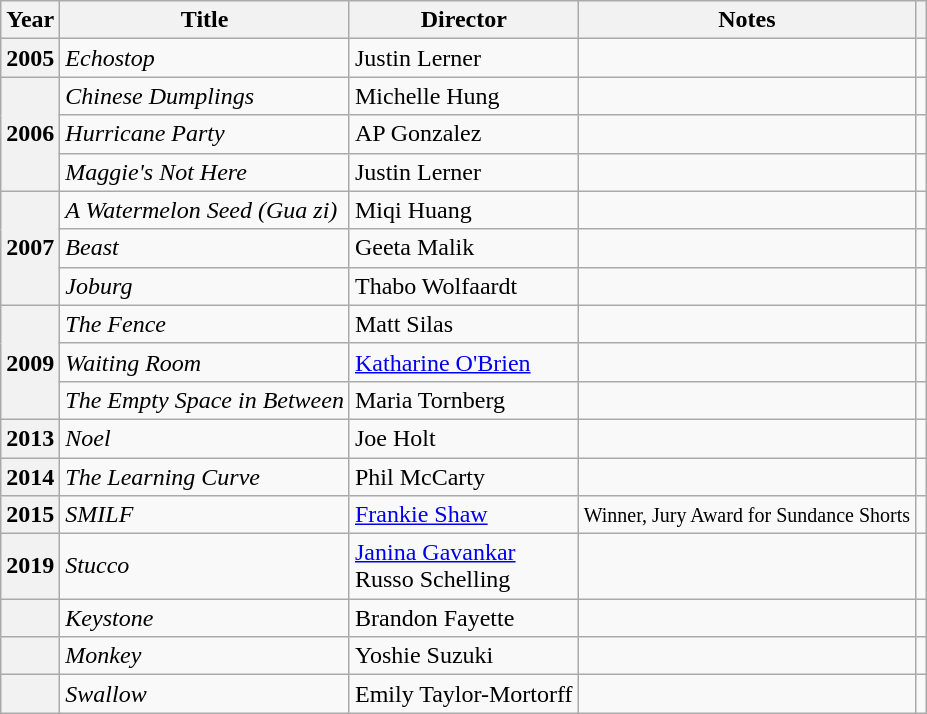<table class="wikitable sortable plainrowheaders">
<tr>
<th scope="col">Year</th>
<th scope="col">Title</th>
<th scope="col">Director</th>
<th scope="col" class="unsortable">Notes</th>
<th scope="col" class="unsortable"></th>
</tr>
<tr>
<th scope="row">2005</th>
<td><em>Echostop</em></td>
<td>Justin Lerner</td>
<td></td>
<td></td>
</tr>
<tr>
<th scope="row" rowspan="3">2006</th>
<td><em>Chinese Dumplings</em></td>
<td>Michelle Hung</td>
<td></td>
<td></td>
</tr>
<tr>
<td><em>Hurricane Party</em></td>
<td>AP Gonzalez</td>
<td></td>
<td></td>
</tr>
<tr>
<td><em>Maggie's Not Here</em></td>
<td>Justin Lerner</td>
<td></td>
<td></td>
</tr>
<tr>
<th scope="row" rowspan="3">2007</th>
<td data-sort-value="Watermelon Seed"><em>A Watermelon Seed (Gua zi)</em></td>
<td>Miqi Huang</td>
<td></td>
<td></td>
</tr>
<tr>
<td><em>Beast</em></td>
<td>Geeta Malik</td>
<td></td>
<td></td>
</tr>
<tr>
<td><em>Joburg</em></td>
<td>Thabo Wolfaardt</td>
<td></td>
<td></td>
</tr>
<tr>
<th scope="row" rowspan="3">2009</th>
<td data-sort-value="Fence"><em>The Fence</em></td>
<td>Matt Silas</td>
<td></td>
<td></td>
</tr>
<tr>
<td><em>Waiting Room</em></td>
<td><a href='#'>Katharine O'Brien</a></td>
<td></td>
<td></td>
</tr>
<tr>
<td data-sort-value="Empty Space in Between"><em>The Empty Space in Between</em></td>
<td>Maria Tornberg</td>
<td></td>
<td></td>
</tr>
<tr>
<th scope="row">2013</th>
<td><em>Noel</em></td>
<td>Joe Holt</td>
<td></td>
<td></td>
</tr>
<tr>
<th scope="row">2014</th>
<td data-sort-value="Learning Curve"><em>The Learning Curve</em></td>
<td>Phil McCarty</td>
<td></td>
<td></td>
</tr>
<tr>
<th scope="row">2015</th>
<td><em>SMILF</em></td>
<td><a href='#'>Frankie Shaw</a></td>
<td><small>Winner, Jury Award for Sundance Shorts</small></td>
<td></td>
</tr>
<tr>
<th scope="row">2019</th>
<td><em>Stucco</em></td>
<td><a href='#'>Janina Gavankar</a><br>Russo Schelling</td>
<td></td>
<td></td>
</tr>
<tr>
<th scope="row"></th>
<td><em>Keystone</em></td>
<td>Brandon Fayette</td>
<td></td>
<td></td>
</tr>
<tr>
<th scope="row"></th>
<td><em>Monkey</em></td>
<td>Yoshie Suzuki</td>
<td></td>
<td></td>
</tr>
<tr>
<th scope="row"></th>
<td><em>Swallow</em></td>
<td>Emily Taylor-Mortorff</td>
<td></td>
<td></td>
</tr>
</table>
